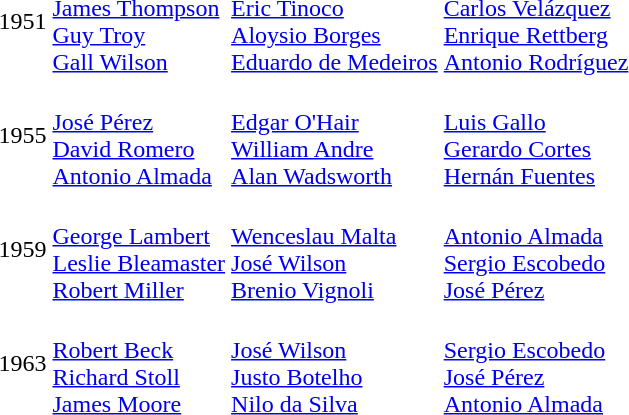<table>
<tr>
<td>1951</td>
<td><br><a href='#'>James Thompson</a><br><a href='#'>Guy Troy</a><br><a href='#'>Gall Wilson</a></td>
<td><br><a href='#'>Eric Tinoco</a><br><a href='#'>Aloysio Borges</a><br><a href='#'>Eduardo de Medeiros</a></td>
<td><br><a href='#'>Carlos Velázquez</a><br><a href='#'>Enrique Rettberg</a><br><a href='#'>Antonio Rodríguez</a></td>
</tr>
<tr>
<td>1955</td>
<td><br><a href='#'>José Pérez</a><br><a href='#'>David Romero</a><br><a href='#'>Antonio Almada</a></td>
<td><br><a href='#'>Edgar O'Hair</a><br><a href='#'>William Andre</a><br><a href='#'>Alan Wadsworth</a></td>
<td><br><a href='#'>Luis Gallo</a><br><a href='#'>Gerardo Cortes</a><br><a href='#'>Hernán Fuentes</a></td>
</tr>
<tr>
<td>1959</td>
<td><br><a href='#'>George Lambert</a><br><a href='#'>Leslie Bleamaster</a><br><a href='#'>Robert Miller</a></td>
<td><br><a href='#'>Wenceslau Malta</a><br><a href='#'>José Wilson</a><br><a href='#'>Brenio Vignoli</a></td>
<td><br><a href='#'>Antonio Almada</a><br><a href='#'>Sergio Escobedo</a><br><a href='#'>José Pérez</a></td>
</tr>
<tr>
<td>1963</td>
<td><br><a href='#'>Robert Beck</a><br><a href='#'>Richard Stoll</a><br><a href='#'>James Moore</a></td>
<td><br><a href='#'>José Wilson</a><br><a href='#'>Justo Botelho</a><br><a href='#'>Nilo da Silva</a></td>
<td><br><a href='#'>Sergio Escobedo</a><br><a href='#'>José Pérez</a><br><a href='#'>Antonio Almada</a></td>
</tr>
</table>
